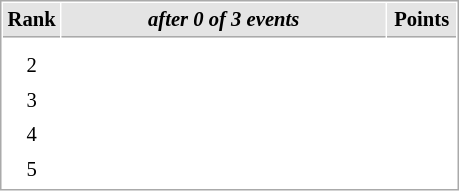<table cellspacing="1" cellpadding="3" style="border:1px solid #AAAAAA;font-size:86%">
<tr style="background-color: #E4E4E4;">
<th style="border-bottom:1px solid #AAAAAA; width: 10px;">Rank</th>
<th style="border-bottom:1px solid #AAAAAA; width: 210px;"><em>after 0 of 3 events</em></th>
<th style="border-bottom:1px solid #AAAAAA; width: 40px;">Points</th>
</tr>
<tr>
<td align=center></td>
<td></td>
<td align=center></td>
</tr>
<tr>
<td align=center>2</td>
<td></td>
<td align=center></td>
</tr>
<tr>
<td align=center>3</td>
<td></td>
<td align=center></td>
</tr>
<tr>
<td align=center>4</td>
<td></td>
<td align=center></td>
</tr>
<tr>
<td align=center>5</td>
<td></td>
<td align=center></td>
</tr>
<tr>
</tr>
</table>
